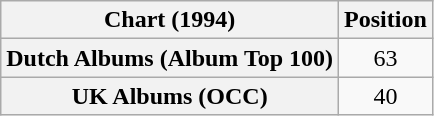<table class="wikitable plainrowheaders" style="text-align:center">
<tr>
<th scope="col">Chart (1994)</th>
<th scope="col">Position</th>
</tr>
<tr>
<th scope="row">Dutch Albums (Album Top 100)</th>
<td>63</td>
</tr>
<tr>
<th scope="row">UK Albums (OCC)</th>
<td>40</td>
</tr>
</table>
